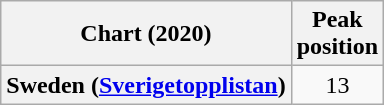<table class="wikitable plainrowheaders" style="text-align:center">
<tr>
<th scope="col">Chart (2020)</th>
<th scope="col">Peak<br>position</th>
</tr>
<tr>
<th scope="row">Sweden (<a href='#'>Sverigetopplistan</a>)</th>
<td>13</td>
</tr>
</table>
